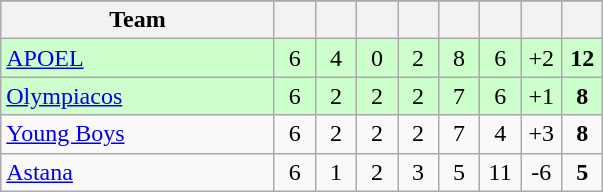<table class="wikitable" style="text-align: center;">
<tr>
</tr>
<tr>
<th width=175>Team</th>
<th width=20></th>
<th width=20></th>
<th width=20></th>
<th width=20></th>
<th width=20></th>
<th width=20></th>
<th width=20></th>
<th width=20></th>
</tr>
<tr style="background:#cfc;">
<td align=left> <a href='#'>APOEL</a></td>
<td>6</td>
<td>4</td>
<td>0</td>
<td>2</td>
<td>8</td>
<td>6</td>
<td>+2</td>
<td><strong>12</strong></td>
</tr>
<tr style="background:#cfc;">
<td align=left> <a href='#'>Olympiacos</a></td>
<td>6</td>
<td>2</td>
<td>2</td>
<td>2</td>
<td>7</td>
<td>6</td>
<td>+1</td>
<td><strong>8</strong></td>
</tr>
<tr>
<td align=left> <a href='#'>Young Boys</a></td>
<td>6</td>
<td>2</td>
<td>2</td>
<td>2</td>
<td>7</td>
<td>4</td>
<td>+3</td>
<td><strong>8</strong></td>
</tr>
<tr>
<td align=left> <a href='#'>Astana</a></td>
<td>6</td>
<td>1</td>
<td>2</td>
<td>3</td>
<td>5</td>
<td>11</td>
<td>-6</td>
<td><strong>5</strong></td>
</tr>
</table>
